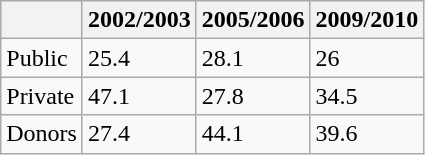<table class="wikitable">
<tr>
<th></th>
<th>2002/2003</th>
<th>2005/2006</th>
<th>2009/2010</th>
</tr>
<tr>
<td>Public</td>
<td>25.4</td>
<td>28.1</td>
<td>26</td>
</tr>
<tr>
<td>Private</td>
<td>47.1</td>
<td>27.8</td>
<td>34.5</td>
</tr>
<tr>
<td>Donors</td>
<td>27.4</td>
<td>44.1</td>
<td>39.6</td>
</tr>
</table>
